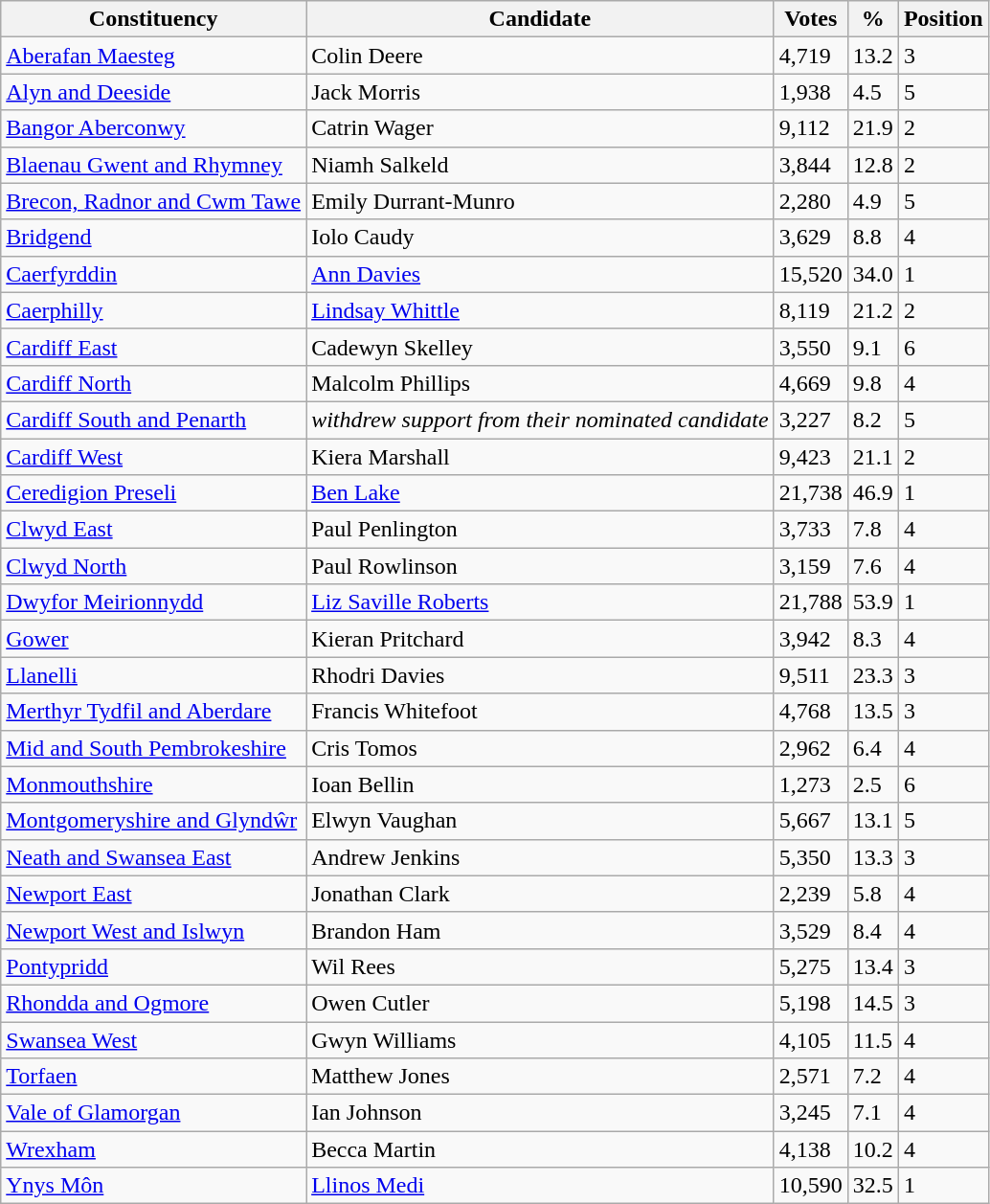<table class="wikitable sortable">
<tr>
<th>Constituency</th>
<th>Candidate</th>
<th>Votes</th>
<th>%</th>
<th>Position</th>
</tr>
<tr>
<td><a href='#'>Aberafan Maesteg</a></td>
<td>Colin Deere</td>
<td>4,719</td>
<td>13.2</td>
<td>3</td>
</tr>
<tr>
<td><a href='#'>Alyn and Deeside</a></td>
<td>Jack Morris</td>
<td>1,938</td>
<td>4.5</td>
<td>5</td>
</tr>
<tr>
<td><a href='#'>Bangor Aberconwy</a></td>
<td>Catrin Wager</td>
<td>9,112</td>
<td>21.9</td>
<td>2</td>
</tr>
<tr>
<td><a href='#'>Blaenau Gwent and Rhymney</a></td>
<td>Niamh Salkeld</td>
<td>3,844</td>
<td>12.8</td>
<td>2</td>
</tr>
<tr>
<td><a href='#'>Brecon, Radnor and Cwm Tawe</a></td>
<td>Emily Durrant-Munro</td>
<td>2,280</td>
<td>4.9</td>
<td>5</td>
</tr>
<tr>
<td><a href='#'>Bridgend</a></td>
<td>Iolo Caudy</td>
<td>3,629</td>
<td>8.8</td>
<td>4</td>
</tr>
<tr>
<td><a href='#'>Caerfyrddin</a></td>
<td><a href='#'>Ann Davies</a></td>
<td>15,520</td>
<td>34.0</td>
<td>1</td>
</tr>
<tr>
<td><a href='#'>Caerphilly</a></td>
<td><a href='#'>Lindsay Whittle</a></td>
<td>8,119</td>
<td>21.2</td>
<td>2</td>
</tr>
<tr>
<td><a href='#'>Cardiff East</a></td>
<td>Cadewyn Skelley</td>
<td>3,550</td>
<td>9.1</td>
<td>6</td>
</tr>
<tr>
<td><a href='#'>Cardiff North</a></td>
<td>Malcolm Phillips</td>
<td>4,669</td>
<td>9.8</td>
<td>4</td>
</tr>
<tr>
<td><a href='#'>Cardiff South and Penarth</a></td>
<td><em>withdrew support from their nominated candidate</em></td>
<td>3,227</td>
<td>8.2</td>
<td>5</td>
</tr>
<tr>
<td><a href='#'>Cardiff West</a></td>
<td>Kiera Marshall</td>
<td>9,423</td>
<td>21.1</td>
<td>2</td>
</tr>
<tr>
<td><a href='#'>Ceredigion Preseli</a></td>
<td><a href='#'>Ben Lake</a></td>
<td>21,738</td>
<td>46.9</td>
<td>1</td>
</tr>
<tr>
<td><a href='#'>Clwyd East</a></td>
<td>Paul Penlington</td>
<td>3,733</td>
<td>7.8</td>
<td>4</td>
</tr>
<tr>
<td><a href='#'>Clwyd North</a></td>
<td>Paul Rowlinson</td>
<td>3,159</td>
<td>7.6</td>
<td>4</td>
</tr>
<tr>
<td><a href='#'>Dwyfor Meirionnydd</a></td>
<td><a href='#'>Liz Saville Roberts</a></td>
<td>21,788</td>
<td>53.9</td>
<td>1</td>
</tr>
<tr>
<td><a href='#'>Gower</a></td>
<td>Kieran Pritchard</td>
<td>3,942</td>
<td>8.3</td>
<td>4</td>
</tr>
<tr>
<td><a href='#'>Llanelli</a></td>
<td>Rhodri Davies</td>
<td>9,511</td>
<td>23.3</td>
<td>3</td>
</tr>
<tr>
<td><a href='#'>Merthyr Tydfil and Aberdare</a></td>
<td>Francis Whitefoot</td>
<td>4,768</td>
<td>13.5</td>
<td>3</td>
</tr>
<tr>
<td><a href='#'>Mid and South Pembrokeshire</a></td>
<td>Cris Tomos</td>
<td>2,962</td>
<td>6.4</td>
<td>4</td>
</tr>
<tr>
<td><a href='#'>Monmouthshire</a></td>
<td>Ioan Bellin</td>
<td>1,273</td>
<td>2.5</td>
<td>6</td>
</tr>
<tr>
<td><a href='#'>Montgomeryshire and Glyndŵr</a></td>
<td>Elwyn Vaughan</td>
<td>5,667</td>
<td>13.1</td>
<td>5</td>
</tr>
<tr>
<td><a href='#'>Neath and Swansea East</a></td>
<td>Andrew Jenkins</td>
<td>5,350</td>
<td>13.3</td>
<td>3</td>
</tr>
<tr>
<td><a href='#'>Newport East</a></td>
<td>Jonathan Clark</td>
<td>2,239</td>
<td>5.8</td>
<td>4</td>
</tr>
<tr>
<td><a href='#'>Newport West and Islwyn</a></td>
<td>Brandon Ham</td>
<td>3,529</td>
<td>8.4</td>
<td>4</td>
</tr>
<tr>
<td><a href='#'>Pontypridd</a></td>
<td>Wil Rees</td>
<td>5,275</td>
<td>13.4</td>
<td>3</td>
</tr>
<tr>
<td><a href='#'>Rhondda and Ogmore</a></td>
<td>Owen Cutler</td>
<td>5,198</td>
<td>14.5</td>
<td>3</td>
</tr>
<tr>
<td><a href='#'>Swansea West</a></td>
<td>Gwyn Williams</td>
<td>4,105</td>
<td>11.5</td>
<td>4</td>
</tr>
<tr>
<td><a href='#'>Torfaen</a></td>
<td>Matthew Jones</td>
<td>2,571</td>
<td>7.2</td>
<td>4</td>
</tr>
<tr>
<td><a href='#'>Vale of Glamorgan</a></td>
<td>Ian Johnson</td>
<td>3,245</td>
<td>7.1</td>
<td>4</td>
</tr>
<tr>
<td><a href='#'>Wrexham</a></td>
<td>Becca Martin</td>
<td>4,138</td>
<td>10.2</td>
<td>4</td>
</tr>
<tr>
<td><a href='#'>Ynys Môn</a></td>
<td><a href='#'>Llinos Medi</a></td>
<td>10,590</td>
<td>32.5</td>
<td>1</td>
</tr>
</table>
